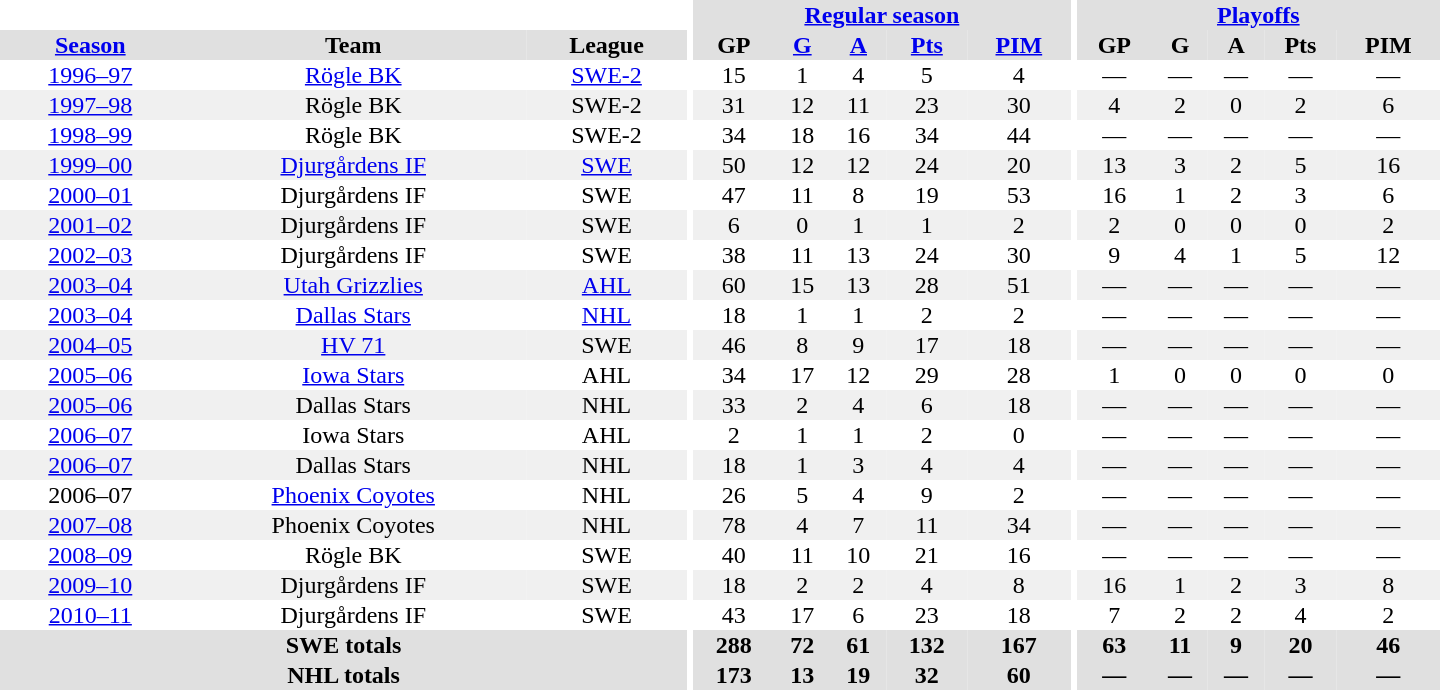<table border="0" cellpadding="1" cellspacing="0" style="text-align:center; width:60em">
<tr bgcolor="#e0e0e0">
<th colspan="3" bgcolor="#ffffff"></th>
<th rowspan="100" bgcolor="#ffffff"></th>
<th colspan="5"><a href='#'>Regular season</a></th>
<th rowspan="100" bgcolor="#ffffff"></th>
<th colspan="5"><a href='#'>Playoffs</a></th>
</tr>
<tr bgcolor="#e0e0e0">
<th><a href='#'>Season</a></th>
<th>Team</th>
<th>League</th>
<th>GP</th>
<th><a href='#'>G</a></th>
<th><a href='#'>A</a></th>
<th><a href='#'>Pts</a></th>
<th><a href='#'>PIM</a></th>
<th>GP</th>
<th>G</th>
<th>A</th>
<th>Pts</th>
<th>PIM</th>
</tr>
<tr>
<td><a href='#'>1996–97</a></td>
<td><a href='#'>Rögle BK</a></td>
<td><a href='#'>SWE-2</a></td>
<td>15</td>
<td>1</td>
<td>4</td>
<td>5</td>
<td>4</td>
<td>—</td>
<td>—</td>
<td>—</td>
<td>—</td>
<td>—</td>
</tr>
<tr bgcolor="#f0f0f0">
<td><a href='#'>1997–98</a></td>
<td>Rögle BK</td>
<td>SWE-2</td>
<td>31</td>
<td>12</td>
<td>11</td>
<td>23</td>
<td>30</td>
<td>4</td>
<td>2</td>
<td>0</td>
<td>2</td>
<td>6</td>
</tr>
<tr>
<td><a href='#'>1998–99</a></td>
<td>Rögle BK</td>
<td>SWE-2</td>
<td>34</td>
<td>18</td>
<td>16</td>
<td>34</td>
<td>44</td>
<td>—</td>
<td>—</td>
<td>—</td>
<td>—</td>
<td>—</td>
</tr>
<tr bgcolor="#f0f0f0">
<td><a href='#'>1999–00</a></td>
<td><a href='#'>Djurgårdens IF</a></td>
<td><a href='#'>SWE</a></td>
<td>50</td>
<td>12</td>
<td>12</td>
<td>24</td>
<td>20</td>
<td>13</td>
<td>3</td>
<td>2</td>
<td>5</td>
<td>16</td>
</tr>
<tr>
<td><a href='#'>2000–01</a></td>
<td>Djurgårdens IF</td>
<td>SWE</td>
<td>47</td>
<td>11</td>
<td>8</td>
<td>19</td>
<td>53</td>
<td>16</td>
<td>1</td>
<td>2</td>
<td>3</td>
<td>6</td>
</tr>
<tr bgcolor="#f0f0f0">
<td><a href='#'>2001–02</a></td>
<td>Djurgårdens IF</td>
<td>SWE</td>
<td>6</td>
<td>0</td>
<td>1</td>
<td>1</td>
<td>2</td>
<td>2</td>
<td>0</td>
<td>0</td>
<td>0</td>
<td>2</td>
</tr>
<tr>
<td><a href='#'>2002–03</a></td>
<td>Djurgårdens IF</td>
<td>SWE</td>
<td>38</td>
<td>11</td>
<td>13</td>
<td>24</td>
<td>30</td>
<td>9</td>
<td>4</td>
<td>1</td>
<td>5</td>
<td>12</td>
</tr>
<tr bgcolor="#f0f0f0">
<td><a href='#'>2003–04</a></td>
<td><a href='#'>Utah Grizzlies</a></td>
<td><a href='#'>AHL</a></td>
<td>60</td>
<td>15</td>
<td>13</td>
<td>28</td>
<td>51</td>
<td>—</td>
<td>—</td>
<td>—</td>
<td>—</td>
<td>—</td>
</tr>
<tr>
<td><a href='#'>2003–04</a></td>
<td><a href='#'>Dallas Stars</a></td>
<td><a href='#'>NHL</a></td>
<td>18</td>
<td>1</td>
<td>1</td>
<td>2</td>
<td>2</td>
<td>—</td>
<td>—</td>
<td>—</td>
<td>—</td>
<td>—</td>
</tr>
<tr bgcolor="#f0f0f0">
<td><a href='#'>2004–05</a></td>
<td><a href='#'>HV 71</a></td>
<td>SWE</td>
<td>46</td>
<td>8</td>
<td>9</td>
<td>17</td>
<td>18</td>
<td>—</td>
<td>—</td>
<td>—</td>
<td>—</td>
<td>—</td>
</tr>
<tr>
<td><a href='#'>2005–06</a></td>
<td><a href='#'>Iowa Stars</a></td>
<td>AHL</td>
<td>34</td>
<td>17</td>
<td>12</td>
<td>29</td>
<td>28</td>
<td>1</td>
<td>0</td>
<td>0</td>
<td>0</td>
<td>0</td>
</tr>
<tr bgcolor="#f0f0f0">
<td><a href='#'>2005–06</a></td>
<td>Dallas Stars</td>
<td>NHL</td>
<td>33</td>
<td>2</td>
<td>4</td>
<td>6</td>
<td>18</td>
<td>—</td>
<td>—</td>
<td>—</td>
<td>—</td>
<td>—</td>
</tr>
<tr>
<td><a href='#'>2006–07</a></td>
<td>Iowa Stars</td>
<td>AHL</td>
<td>2</td>
<td>1</td>
<td>1</td>
<td>2</td>
<td>0</td>
<td>—</td>
<td>—</td>
<td>—</td>
<td>—</td>
<td>—</td>
</tr>
<tr bgcolor="#f0f0f0">
<td><a href='#'>2006–07</a></td>
<td>Dallas Stars</td>
<td>NHL</td>
<td>18</td>
<td>1</td>
<td>3</td>
<td>4</td>
<td>4</td>
<td>—</td>
<td>—</td>
<td>—</td>
<td>—</td>
<td>—</td>
</tr>
<tr>
<td>2006–07</td>
<td><a href='#'>Phoenix Coyotes</a></td>
<td>NHL</td>
<td>26</td>
<td>5</td>
<td>4</td>
<td>9</td>
<td>2</td>
<td>—</td>
<td>—</td>
<td>—</td>
<td>—</td>
<td>—</td>
</tr>
<tr bgcolor="#f0f0f0">
<td><a href='#'>2007–08</a></td>
<td>Phoenix Coyotes</td>
<td>NHL</td>
<td>78</td>
<td>4</td>
<td>7</td>
<td>11</td>
<td>34</td>
<td>—</td>
<td>—</td>
<td>—</td>
<td>—</td>
<td>—</td>
</tr>
<tr>
<td><a href='#'>2008–09</a></td>
<td>Rögle BK</td>
<td>SWE</td>
<td>40</td>
<td>11</td>
<td>10</td>
<td>21</td>
<td>16</td>
<td>—</td>
<td>—</td>
<td>—</td>
<td>—</td>
<td>—</td>
</tr>
<tr bgcolor="#f0f0f0">
<td><a href='#'>2009–10</a></td>
<td>Djurgårdens IF</td>
<td>SWE</td>
<td>18</td>
<td>2</td>
<td>2</td>
<td>4</td>
<td>8</td>
<td>16</td>
<td>1</td>
<td>2</td>
<td>3</td>
<td>8</td>
</tr>
<tr>
<td><a href='#'>2010–11</a></td>
<td>Djurgårdens IF</td>
<td>SWE</td>
<td>43</td>
<td>17</td>
<td>6</td>
<td>23</td>
<td>18</td>
<td>7</td>
<td>2</td>
<td>2</td>
<td>4</td>
<td>2</td>
</tr>
<tr bgcolor="#e0e0e0">
<th colspan="3">SWE totals</th>
<th>288</th>
<th>72</th>
<th>61</th>
<th>132</th>
<th>167</th>
<th>63</th>
<th>11</th>
<th>9</th>
<th>20</th>
<th>46</th>
</tr>
<tr bgcolor="#e0e0e0">
<th colspan="3">NHL totals</th>
<th>173</th>
<th>13</th>
<th>19</th>
<th>32</th>
<th>60</th>
<th>—</th>
<th>—</th>
<th>—</th>
<th>—</th>
<th>—</th>
</tr>
</table>
